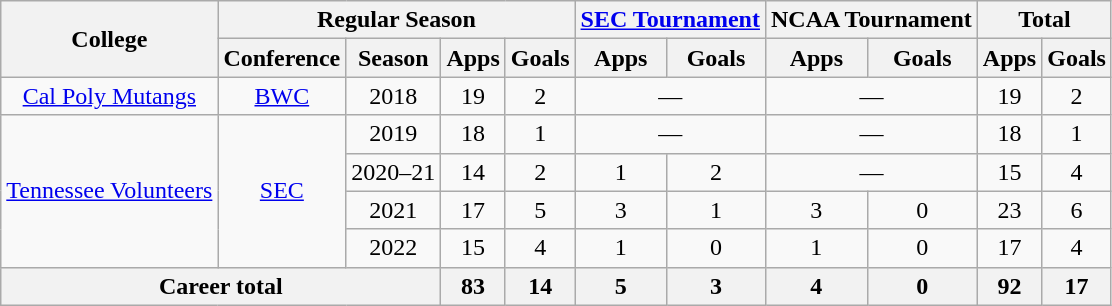<table class="wikitable" style="text-align: center;">
<tr>
<th rowspan="2">College</th>
<th colspan="4">Regular Season</th>
<th colspan="2"><a href='#'>SEC Tournament</a></th>
<th colspan="2">NCAA Tournament</th>
<th colspan="2">Total</th>
</tr>
<tr>
<th>Conference</th>
<th>Season</th>
<th>Apps</th>
<th>Goals</th>
<th>Apps</th>
<th>Goals</th>
<th>Apps</th>
<th>Goals</th>
<th>Apps</th>
<th>Goals</th>
</tr>
<tr>
<td><a href='#'>Cal Poly Mutangs</a></td>
<td><a href='#'>BWC</a></td>
<td>2018</td>
<td>19</td>
<td>2</td>
<td colspan="2">—</td>
<td colspan="2">—</td>
<td>19</td>
<td>2</td>
</tr>
<tr>
<td rowspan="4"><a href='#'>Tennessee Volunteers</a></td>
<td rowspan="4"><a href='#'>SEC</a></td>
<td>2019</td>
<td>18</td>
<td>1</td>
<td colspan="2">—</td>
<td colspan="2">—</td>
<td>18</td>
<td>1</td>
</tr>
<tr>
<td>2020–21</td>
<td>14</td>
<td>2</td>
<td>1</td>
<td>2</td>
<td colspan="2">—</td>
<td>15</td>
<td>4</td>
</tr>
<tr>
<td>2021</td>
<td>17</td>
<td>5</td>
<td>3</td>
<td>1</td>
<td>3</td>
<td>0</td>
<td>23</td>
<td>6</td>
</tr>
<tr>
<td>2022</td>
<td>15</td>
<td>4</td>
<td>1</td>
<td>0</td>
<td>1</td>
<td>0</td>
<td>17</td>
<td>4</td>
</tr>
<tr>
<th colspan="3">Career total</th>
<th>83</th>
<th>14</th>
<th>5</th>
<th>3</th>
<th>4</th>
<th>0</th>
<th>92</th>
<th>17</th>
</tr>
</table>
